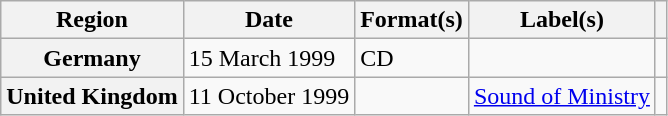<table class="wikitable plainrowheaders">
<tr>
<th scope="col">Region</th>
<th scope="col">Date</th>
<th scope="col">Format(s)</th>
<th scope="col">Label(s)</th>
<th scope="col"></th>
</tr>
<tr>
<th scope="row">Germany</th>
<td>15 March 1999</td>
<td>CD</td>
<td></td>
<td></td>
</tr>
<tr>
<th scope="row">United Kingdom</th>
<td>11 October 1999</td>
<td></td>
<td><a href='#'>Sound of Ministry</a></td>
<td></td>
</tr>
</table>
